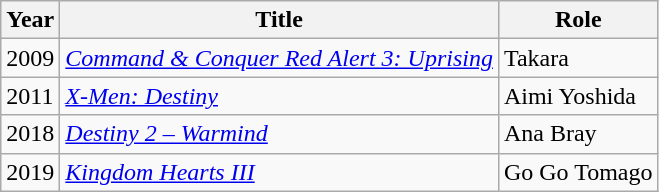<table class="wikitable sortable">
<tr>
<th>Year</th>
<th>Title</th>
<th>Role</th>
</tr>
<tr>
<td>2009</td>
<td><em><a href='#'>Command & Conquer Red Alert 3: Uprising</a></em></td>
<td>Takara</td>
</tr>
<tr>
<td>2011</td>
<td><em><a href='#'>X-Men: Destiny</a></em></td>
<td>Aimi Yoshida</td>
</tr>
<tr>
<td>2018</td>
<td><em><a href='#'>Destiny 2 – Warmind</a></em></td>
<td>Ana Bray</td>
</tr>
<tr>
<td>2019</td>
<td><em><a href='#'>Kingdom Hearts III</a></em></td>
<td>Go Go Tomago</td>
</tr>
</table>
